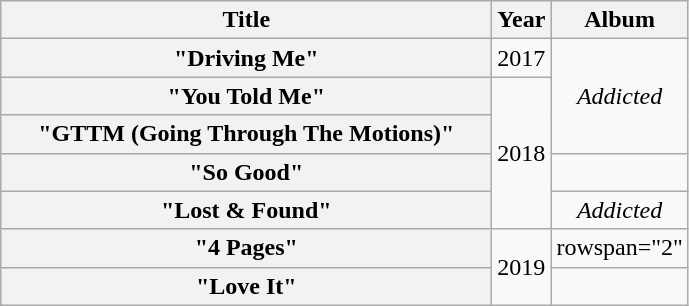<table class="wikitable plainrowheaders" style="text-align:center;" border="1">
<tr>
<th rowspan="2" scope="col" style="width:20em;">Title</th>
<th rowspan="2" scope="col">Year</th>
<th rowspan="2" scope="col">Album</th>
</tr>
<tr>
</tr>
<tr>
<th scope="row">"Driving Me"</th>
<td>2017</td>
<td rowspan="3"><em>Addicted</em></td>
</tr>
<tr>
<th scope="row">"You Told Me"</th>
<td rowspan="4">2018</td>
</tr>
<tr>
<th scope="row">"GTTM (Going Through The Motions)"</th>
</tr>
<tr>
<th scope="row">"So Good"</th>
<td></td>
</tr>
<tr>
<th scope="row">"Lost & Found"</th>
<td><em>Addicted</em></td>
</tr>
<tr>
<th scope="row">"4 Pages"</th>
<td rowspan="2">2019</td>
<td>rowspan="2" </td>
</tr>
<tr>
<th scope="row">"Love It"</th>
</tr>
</table>
